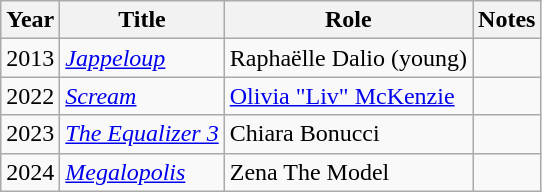<table class="wikitable sortable">
<tr>
<th>Year</th>
<th>Title</th>
<th>Role</th>
<th>Notes</th>
</tr>
<tr>
<td>2013</td>
<td><em><a href='#'>Jappeloup</a></em></td>
<td>Raphaëlle Dalio (young)</td>
<td></td>
</tr>
<tr>
<td>2022</td>
<td><em><a href='#'>Scream</a></em></td>
<td><a href='#'>Olivia "Liv" McKenzie</a></td>
<td></td>
</tr>
<tr>
<td>2023</td>
<td><em><a href='#'>The Equalizer 3</a></em></td>
<td>Chiara Bonucci</td>
<td></td>
</tr>
<tr>
<td>2024</td>
<td><em><a href='#'>Megalopolis</a></em></td>
<td>Zena The Model</td>
<td></td>
</tr>
</table>
